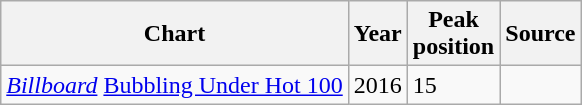<table class="wikitable">
<tr>
<th>Chart</th>
<th>Year</th>
<th>Peak<br>position</th>
<th>Source</th>
</tr>
<tr>
<td><em><a href='#'>Billboard</a></em> <a href='#'>Bubbling Under Hot 100</a></td>
<td>2016</td>
<td>15</td>
<td></td>
</tr>
</table>
